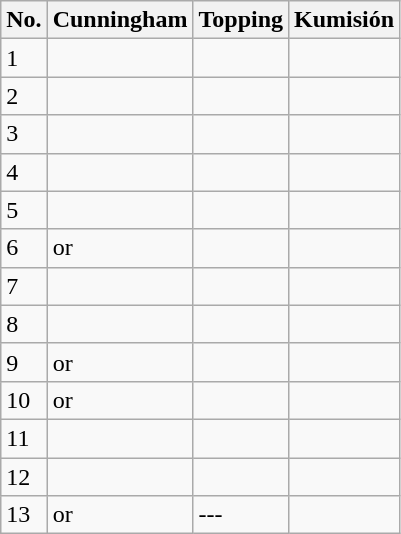<table class="wikitable">
<tr>
<th>No.</th>
<th>Cunningham</th>
<th>Topping</th>
<th>Kumisión</th>
</tr>
<tr>
<td>1</td>
<td></td>
<td></td>
<td></td>
</tr>
<tr>
<td>2</td>
<td></td>
<td></td>
<td></td>
</tr>
<tr>
<td>3</td>
<td></td>
<td></td>
<td></td>
</tr>
<tr>
<td>4</td>
<td></td>
<td></td>
<td></td>
</tr>
<tr>
<td>5</td>
<td></td>
<td></td>
<td></td>
</tr>
<tr>
<td>6</td>
<td> or </td>
<td></td>
<td></td>
</tr>
<tr>
<td>7</td>
<td></td>
<td></td>
<td></td>
</tr>
<tr>
<td>8</td>
<td></td>
<td></td>
<td></td>
</tr>
<tr>
<td>9</td>
<td> or </td>
<td></td>
<td></td>
</tr>
<tr>
<td>10</td>
<td> or </td>
<td></td>
<td></td>
</tr>
<tr>
<td>11</td>
<td></td>
<td></td>
<td></td>
</tr>
<tr>
<td>12</td>
<td></td>
<td></td>
<td></td>
</tr>
<tr>
<td>13</td>
<td> or </td>
<td>---</td>
<td></td>
</tr>
</table>
